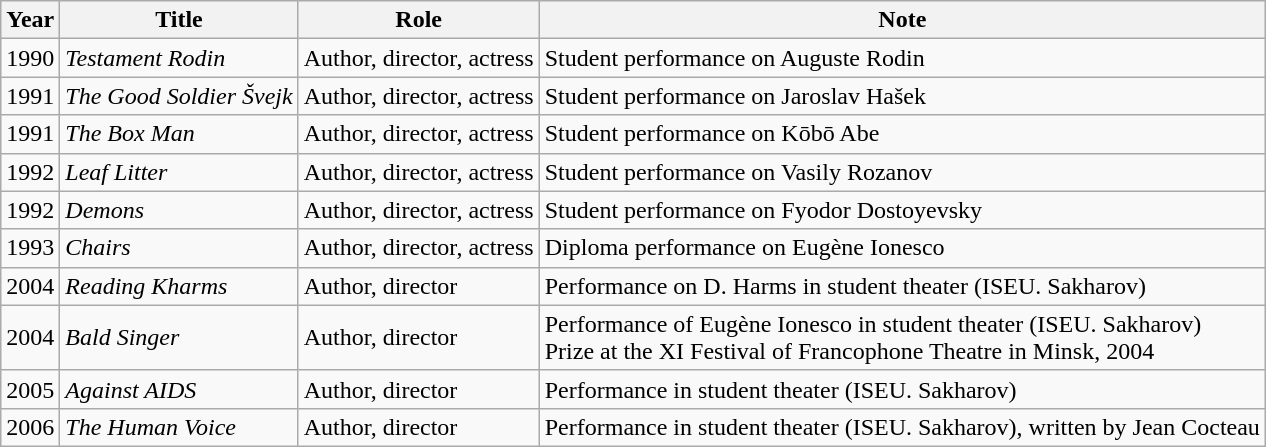<table class="wikitable sortable">
<tr>
<th>Year</th>
<th>Title</th>
<th>Role</th>
<th>Note</th>
</tr>
<tr>
<td>1990</td>
<td><em>Testament Rodin</em></td>
<td>Author, director, actress</td>
<td>Student performance on Auguste Rodin</td>
</tr>
<tr>
<td>1991</td>
<td><em>The Good Soldier Švejk</em></td>
<td>Author, director, actress</td>
<td>Student performance on Jaroslav Hašek</td>
</tr>
<tr>
<td>1991</td>
<td><em>The Box Man</em></td>
<td>Author, director, actress</td>
<td>Student performance on Kōbō Abe</td>
</tr>
<tr>
<td>1992</td>
<td><em>Leaf Litter</em></td>
<td>Author, director, actress</td>
<td>Student performance on Vasily Rozanov</td>
</tr>
<tr>
<td>1992</td>
<td><em>Demons</em></td>
<td>Author, director, actress</td>
<td>Student performance on Fyodor Dostoyevsky</td>
</tr>
<tr>
<td>1993</td>
<td><em>Chairs</em></td>
<td>Author, director, actress</td>
<td>Diploma performance on Eugène Ionesco</td>
</tr>
<tr>
<td>2004</td>
<td><em>Reading Kharms</em></td>
<td>Author, director</td>
<td>Performance on D. Harms in student theater (ISEU. Sakharov)</td>
</tr>
<tr>
<td>2004</td>
<td><em>Bald Singer</em></td>
<td>Author, director</td>
<td>Performance of Eugène Ionesco in student theater (ISEU. Sakharov)<br>Prize at the XI Festival of Francophone Theatre in Minsk, 2004</td>
</tr>
<tr>
<td>2005</td>
<td><em>Against AIDS</em></td>
<td>Author, director</td>
<td>Performance in student theater (ISEU. Sakharov)</td>
</tr>
<tr>
<td>2006</td>
<td><em>The Human Voice</em></td>
<td>Author, director</td>
<td>Performance in student theater (ISEU. Sakharov), written by Jean Cocteau</td>
</tr>
</table>
